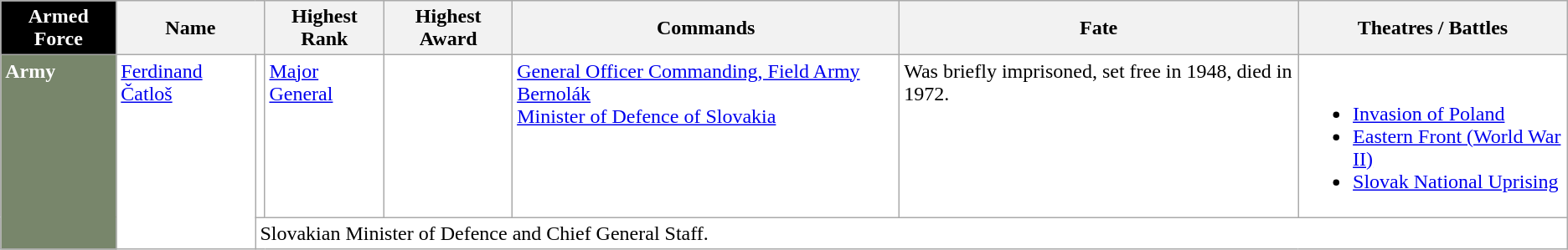<table class="wikitable">
<tr>
<th style="background:#000; color:white;">Armed Force</th>
<th colspan="2">Name</th>
<th>Highest Rank</th>
<th>Highest Award</th>
<th>Commands</th>
<th>Fate</th>
<th>Theatres / Battles</th>
</tr>
<tr style="background:#fff;vertical-align: top;">
<td rowspan="2" style="background:#78866b; color:white;"><strong>Army</strong></td>
<td rowspan="2"><a href='#'>Ferdinand Čatloš</a></td>
<td></td>
<td><a href='#'>Major General</a></td>
<td></td>
<td><a href='#'>General Officer Commanding, Field Army Bernolák</a><br><a href='#'>Minister of Defence of Slovakia</a></td>
<td>Was briefly imprisoned, set free in 1948, died in 1972.</td>
<td><br><ul><li><a href='#'>Invasion of Poland</a></li><li><a href='#'>Eastern Front (World War II)</a></li><li><a href='#'>Slovak National Uprising</a></li></ul></td>
</tr>
<tr style="background:#fff;">
<td colspan="8">Slovakian Minister of Defence and Chief General Staff.</td>
</tr>
</table>
